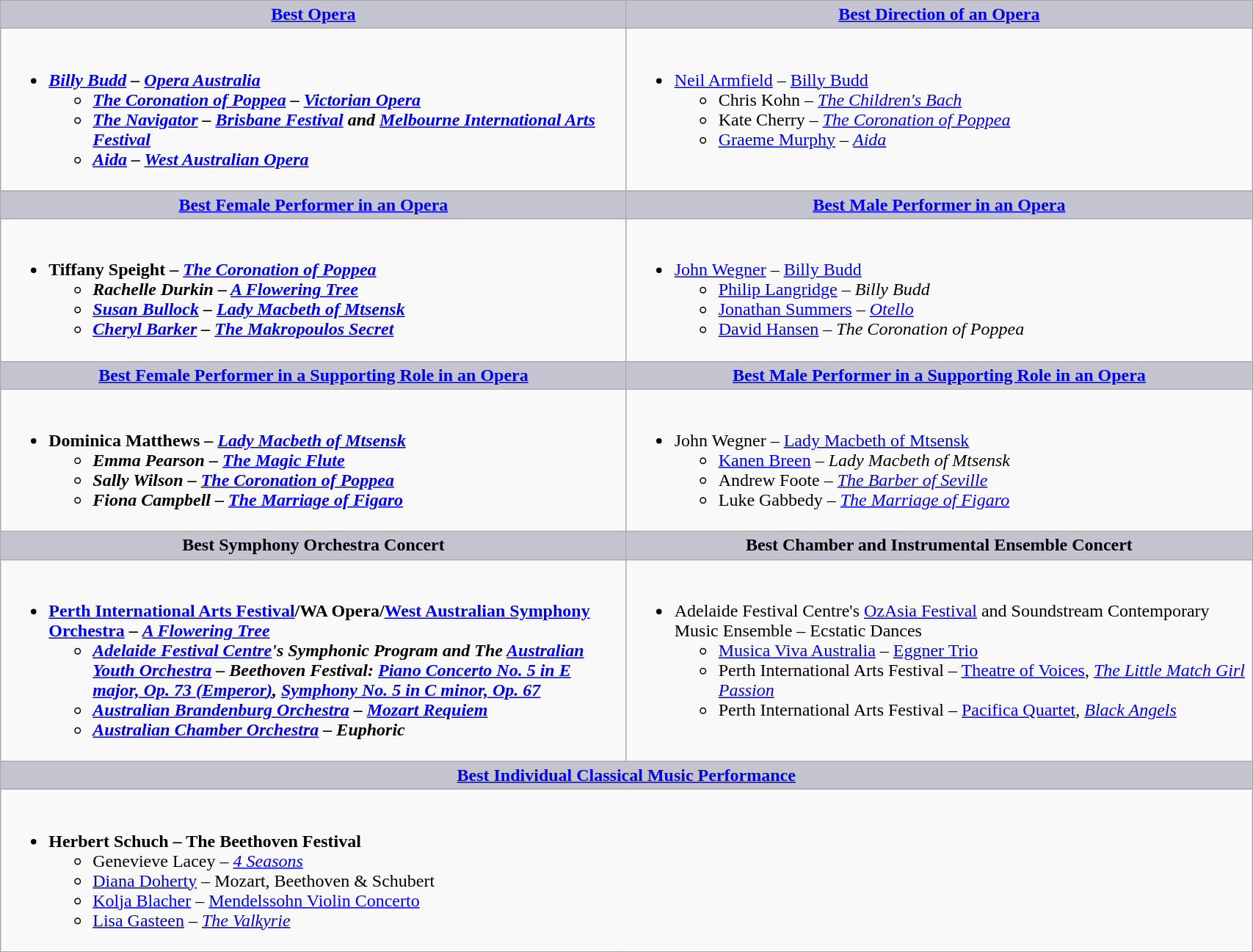<table class=wikitable width="90%" border="1" cellpadding="5" cellspacing="0" align="centre">
<tr>
<th style="background:#C4C3D0;width:50%"><a href='#'>Best Opera</a></th>
<th style="background:#C4C3D0;width:50%"><a href='#'>Best Direction of an Opera</a></th>
</tr>
<tr>
<td valign="top"><br><ul><li><strong><em><a href='#'>Billy Budd</a><em> – <a href='#'>Opera Australia</a><strong><ul><li></em><a href='#'>The Coronation of Poppea</a> –<em> <a href='#'>Victorian Opera</a></li><li></em><a href='#'>The Navigator</a> –<em> <a href='#'>Brisbane Festival</a> and <a href='#'>Melbourne International Arts Festival</a></li><li></em><a href='#'>Aida</a> –<em> <a href='#'>West Australian Opera</a></li></ul></li></ul></td>
<td valign="top"><br><ul><li></strong><a href='#'>Neil Armfield</a> – </em><a href='#'>Billy Budd</a></em></strong><ul><li>Chris Kohn – <em><a href='#'>The Children's Bach</a></em></li><li>Kate Cherry – <em><a href='#'>The Coronation of Poppea</a></em></li><li><a href='#'>Graeme Murphy</a> – <em><a href='#'>Aida</a></em></li></ul></li></ul></td>
</tr>
<tr>
<th style="background:#C4C3D0;width:50%"><a href='#'>Best Female Performer in an Opera</a></th>
<th style="background:#C4C3D0;width:50%"><a href='#'>Best Male Performer in an Opera</a></th>
</tr>
<tr>
<td valign="top"><br><ul><li><strong>Tiffany Speight – <em><a href='#'>The Coronation of Poppea</a><strong><em><ul><li>Rachelle Durkin – </em><a href='#'>A Flowering Tree</a><em></li><li><a href='#'>Susan Bullock</a> – </em><a href='#'>Lady Macbeth of Mtsensk</a><em></li><li><a href='#'>Cheryl Barker</a> – </em><a href='#'>The Makropoulos Secret</a><em></li></ul></li></ul></td>
<td valign="top"><br><ul><li></strong><a href='#'>John Wegner</a> – </em><a href='#'>Billy Budd</a></em></strong><ul><li><a href='#'>Philip Langridge</a> – <em>Billy Budd</em></li><li><a href='#'>Jonathan Summers</a> – <em><a href='#'>Otello</a></em></li><li><a href='#'>David Hansen</a> – <em>The Coronation of Poppea</em></li></ul></li></ul></td>
</tr>
<tr>
<th style="background:#C4C3D0;width:50%"><a href='#'>Best Female Performer in a Supporting Role in an Opera</a></th>
<th style="background:#C4C3D0;width:50%"><a href='#'>Best Male Performer in a Supporting Role in an Opera</a></th>
</tr>
<tr>
<td valign="top"><br><ul><li><strong>Dominica Matthews – <em><a href='#'>Lady Macbeth of Mtsensk</a><strong><em><ul><li>Emma Pearson – </em><a href='#'>The Magic Flute</a><em></li><li>Sally Wilson – </em><a href='#'>The Coronation of Poppea</a><em></li><li>Fiona Campbell – </em><a href='#'>The Marriage of Figaro</a><em></li></ul></li></ul></td>
<td valign="top"><br><ul><li></strong>John Wegner – </em><a href='#'>Lady Macbeth of Mtsensk</a></em></strong><ul><li><a href='#'>Kanen Breen</a> – <em>Lady Macbeth of Mtsensk</em></li><li>Andrew Foote – <em><a href='#'>The Barber of Seville</a></em></li><li>Luke Gabbedy – <em><a href='#'>The Marriage of Figaro</a></em></li></ul></li></ul></td>
</tr>
<tr>
<th style="background:#C4C3D0;width:50%">Best Symphony Orchestra Concert</th>
<th style="background:#C4C3D0;">Best Chamber and Instrumental Ensemble Concert</th>
</tr>
<tr>
<td valign="top"><br><ul><li><strong><a href='#'>Perth International Arts Festival</a>/WA Opera/<a href='#'>West Australian Symphony Orchestra</a> – <em><a href='#'>A Flowering Tree</a><strong><em><ul><li><a href='#'>Adelaide Festival Centre</a>'s Symphonic Program and The <a href='#'>Australian Youth Orchestra</a> – Beethoven Festival: <a href='#'>Piano Concerto No. 5 in E major, Op. 73 (</em>Emperor<em>)</a>, <a href='#'>Symphony No. 5 in C minor, Op. 67</a></li><li><a href='#'>Australian Brandenburg Orchestra</a> – <a href='#'>Mozart Requiem</a></li><li><a href='#'>Australian Chamber Orchestra</a> – Euphoric</li></ul></li></ul></td>
<td valign="top"><br><ul><li></strong>Adelaide Festival Centre's <a href='#'>OzAsia Festival</a> and Soundstream Contemporary Music Ensemble – </em>Ecstatic Dances</em></strong><ul><li><a href='#'>Musica Viva Australia</a> – <a href='#'>Eggner Trio</a></li><li>Perth International Arts Festival – <a href='#'>Theatre of Voices</a>, <em><a href='#'>The Little Match Girl Passion</a></em></li><li>Perth International Arts Festival – <a href='#'>Pacifica Quartet</a>, <em><a href='#'>Black Angels</a></em></li></ul></li></ul></td>
</tr>
<tr>
<th colspan="2" style="background:#C4C3D0;"><a href='#'>Best Individual Classical Music Performance</a></th>
</tr>
<tr>
<td colspan=2 valign="top"><br><ul><li><strong>Herbert Schuch – The Beethoven Festival</strong><ul><li>Genevieve Lacey – <em><a href='#'>4 Seasons</a></em></li><li><a href='#'>Diana Doherty</a> – Mozart, Beethoven & Schubert</li><li><a href='#'>Kolja Blacher</a> – <a href='#'>Mendelssohn Violin Concerto</a></li><li><a href='#'>Lisa Gasteen</a> – <em><a href='#'>The Valkyrie</a></em></li></ul></li></ul></td>
</tr>
</table>
